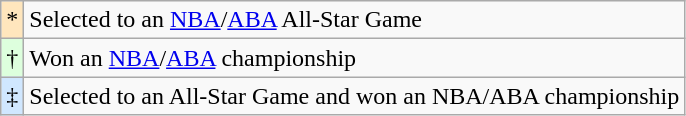<table class="wikitable">
<tr>
<td style="background:#ffe6bd; text-align:center;">*</td>
<td colspan="5">Selected to an <a href='#'>NBA</a>/<a href='#'>ABA</a> All-Star Game</td>
</tr>
<tr>
<td style="background:#dfd; text-align:center;">†</td>
<td colspan="5">Won an <a href='#'>NBA</a>/<a href='#'>ABA</a> championship</td>
</tr>
<tr>
<td style="background:#d0e7ff; text-align:center;">‡</td>
<td colspan="5">Selected to an All-Star Game and won an NBA/ABA championship</td>
</tr>
</table>
